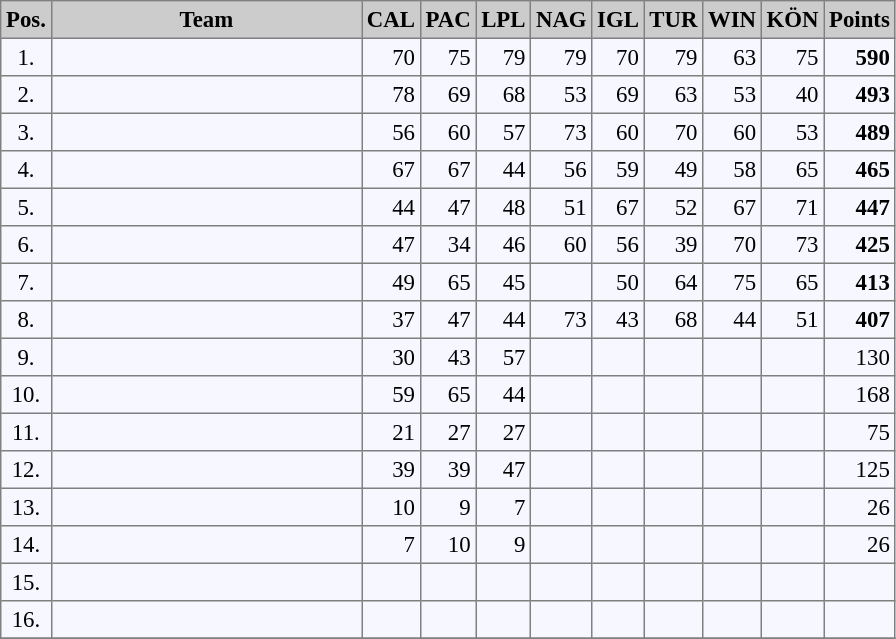<table bgcolor="#f7f8ff" cellpadding="3" cellspacing="0" border="1" style="font-size: 95%; border: gray solid 1px; border-collapse: collapse;">
<tr bgcolor="#CCCCCC">
<td align="center" width="10"><strong>Pos.</strong></td>
<td align="center" width="200"><strong>Team</strong></td>
<td align="center" width="20"><strong>CAL</strong></td>
<td align="center" width="20"><strong>PAC</strong></td>
<td align="center" width="20"><strong>LPL</strong></td>
<td align="center" width="20"><strong>NAG</strong></td>
<td align="center" width="20"><strong>IGL</strong></td>
<td align="center" width="20"><strong>TUR</strong></td>
<td align="center" width="20"><strong>WIN</strong></td>
<td align="center" width="20"><strong>KÖN</strong></td>
<td align="center" width="20"><strong>Points</strong></td>
</tr>
<tr align="left">
<td align="center">1.</td>
<td></td>
<td align="right">70</td>
<td align="right">75</td>
<td align="right">79</td>
<td align="right">79</td>
<td align="right">70</td>
<td align="right">79</td>
<td align="right">63</td>
<td align="right">75</td>
<td align="right"><strong>590</strong></td>
</tr>
<tr align="left">
<td align="center">2.</td>
<td></td>
<td align="right">78</td>
<td align="right">69</td>
<td align="right">68</td>
<td align="right">53</td>
<td align="right">69</td>
<td align="right">63</td>
<td align="right">53</td>
<td align="right">40</td>
<td align="right"><strong>493</strong></td>
</tr>
<tr align="left">
<td align="center">3.</td>
<td></td>
<td align="right">56</td>
<td align="right">60</td>
<td align="right">57</td>
<td align="right">73</td>
<td align="right">60</td>
<td align="right">70</td>
<td align="right">60</td>
<td align="right">53</td>
<td align="right"><strong>489</strong></td>
</tr>
<tr align="left">
<td align="center">4.</td>
<td></td>
<td align="right">67</td>
<td align="right">67</td>
<td align="right">44</td>
<td align="right">56</td>
<td align="right">59</td>
<td align="right">49</td>
<td align="right">58</td>
<td align="right">65</td>
<td align="right"><strong>465</strong></td>
</tr>
<tr align="left">
<td align="center">5.</td>
<td></td>
<td align="right">44</td>
<td align="right">47</td>
<td align="right">48</td>
<td align="right">51</td>
<td align="right">67</td>
<td align="right">52</td>
<td align="right">67</td>
<td align="right">71</td>
<td align="right"><strong>447</strong></td>
</tr>
<tr align="left">
<td align="center">6.</td>
<td></td>
<td align="right">47</td>
<td align="right">34</td>
<td align="right">46</td>
<td align="right">60</td>
<td align="right">56</td>
<td align="right">39</td>
<td align="right">70</td>
<td align="right">73</td>
<td align="right"><strong>425</strong></td>
</tr>
<tr align="left">
<td align="center">7.</td>
<td></td>
<td align="right">49</td>
<td align="right">65</td>
<td align="right">45</td>
<td align="right"></td>
<td align="right">50</td>
<td align="right">64</td>
<td align="right">75</td>
<td align="right">65</td>
<td align="right"><strong>413</strong></td>
</tr>
<tr align="left">
<td align="center">8.</td>
<td></td>
<td align="right">37</td>
<td align="right">47</td>
<td align="right">44</td>
<td align="right">73</td>
<td align="right">43</td>
<td align="right">68</td>
<td align="right">44</td>
<td align="right">51</td>
<td align="right"><strong>407</strong></td>
</tr>
<tr align="left">
<td align="center">9.</td>
<td></td>
<td align="right">30</td>
<td align="right">43</td>
<td align="right">57</td>
<td align="right"></td>
<td align="right"></td>
<td align="right"></td>
<td align="right"></td>
<td align="right"></td>
<td align="right">130</td>
</tr>
<tr align="left">
<td align="center">10.</td>
<td></td>
<td align="right">59</td>
<td align="right">65</td>
<td align="right">44</td>
<td align="right"></td>
<td align="right"></td>
<td align="right"></td>
<td align="right"></td>
<td align="right"></td>
<td align="right">168</td>
</tr>
<tr align="left">
<td align="center">11.</td>
<td></td>
<td align="right">21</td>
<td align="right">27</td>
<td align="right">27</td>
<td align="right"></td>
<td align="right"></td>
<td align="right"></td>
<td align="right"></td>
<td align="right"></td>
<td align="right">75</td>
</tr>
<tr align="left">
<td align="center">12.</td>
<td></td>
<td align="right">39</td>
<td align="right">39</td>
<td align="right">47</td>
<td align="right"></td>
<td align="right"></td>
<td align="right"></td>
<td align="right"></td>
<td align="right"></td>
<td align="right">125</td>
</tr>
<tr align="left">
<td align="center">13.</td>
<td></td>
<td align="right">10</td>
<td align="right">9</td>
<td align="right">7</td>
<td align="right"></td>
<td align="right"></td>
<td align="right"></td>
<td align="right"></td>
<td align="right"></td>
<td align="right">26</td>
</tr>
<tr align="left">
<td align="center">14.</td>
<td></td>
<td align="right">7</td>
<td align="right">10</td>
<td align="right">9</td>
<td align="right"></td>
<td align="right"></td>
<td align="right"></td>
<td align="right"></td>
<td align="right"></td>
<td align="right">26</td>
</tr>
<tr align="left">
<td align="center">15.</td>
<td></td>
<td align="right"></td>
<td align="right"></td>
<td align="right"></td>
<td align="right"></td>
<td align="right"></td>
<td align="right"></td>
<td align="right"></td>
<td align="right"></td>
<td align="right"></td>
</tr>
<tr align="left">
<td align="center">16.</td>
<td></td>
<td align="right"></td>
<td align="right"></td>
<td align="right"></td>
<td align="right"></td>
<td align="right"></td>
<td align="right"></td>
<td align="right"></td>
<td align="right"></td>
<td align="right"></td>
</tr>
<tr>
</tr>
</table>
